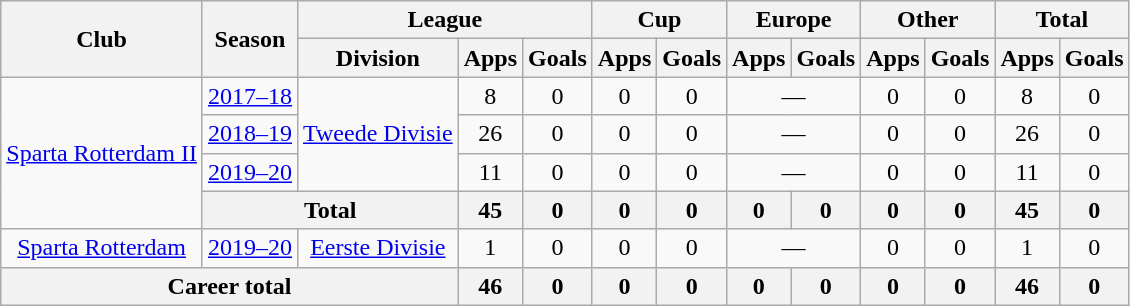<table class="wikitable" style="text-align: center">
<tr>
<th rowspan="2">Club</th>
<th rowspan="2">Season</th>
<th colspan="3">League</th>
<th colspan="2">Cup</th>
<th colspan="2">Europe</th>
<th colspan="2">Other</th>
<th colspan="2">Total</th>
</tr>
<tr>
<th>Division</th>
<th>Apps</th>
<th>Goals</th>
<th>Apps</th>
<th>Goals</th>
<th>Apps</th>
<th>Goals</th>
<th>Apps</th>
<th>Goals</th>
<th>Apps</th>
<th>Goals</th>
</tr>
<tr>
<td rowspan="4"><a href='#'>Sparta Rotterdam II</a></td>
<td><a href='#'>2017–18</a></td>
<td rowspan="3"><a href='#'>Tweede Divisie</a></td>
<td>8</td>
<td>0</td>
<td>0</td>
<td>0</td>
<td colspan="2">—</td>
<td>0</td>
<td>0</td>
<td>8</td>
<td>0</td>
</tr>
<tr>
<td><a href='#'>2018–19</a></td>
<td>26</td>
<td>0</td>
<td>0</td>
<td>0</td>
<td colspan="2">—</td>
<td>0</td>
<td>0</td>
<td>26</td>
<td>0</td>
</tr>
<tr>
<td><a href='#'>2019–20</a></td>
<td>11</td>
<td>0</td>
<td>0</td>
<td>0</td>
<td colspan="2">—</td>
<td>0</td>
<td>0</td>
<td>11</td>
<td>0</td>
</tr>
<tr>
<th colspan="2"><strong>Total</strong></th>
<th>45</th>
<th>0</th>
<th>0</th>
<th>0</th>
<th>0</th>
<th>0</th>
<th>0</th>
<th>0</th>
<th>45</th>
<th>0</th>
</tr>
<tr>
<td><a href='#'>Sparta Rotterdam</a></td>
<td><a href='#'>2019–20</a></td>
<td><a href='#'>Eerste Divisie</a></td>
<td>1</td>
<td>0</td>
<td>0</td>
<td>0</td>
<td colspan="2">—</td>
<td>0</td>
<td>0</td>
<td>1</td>
<td>0</td>
</tr>
<tr>
<th colspan="3"><strong>Career total</strong></th>
<th>46</th>
<th>0</th>
<th>0</th>
<th>0</th>
<th>0</th>
<th>0</th>
<th>0</th>
<th>0</th>
<th>46</th>
<th>0</th>
</tr>
</table>
